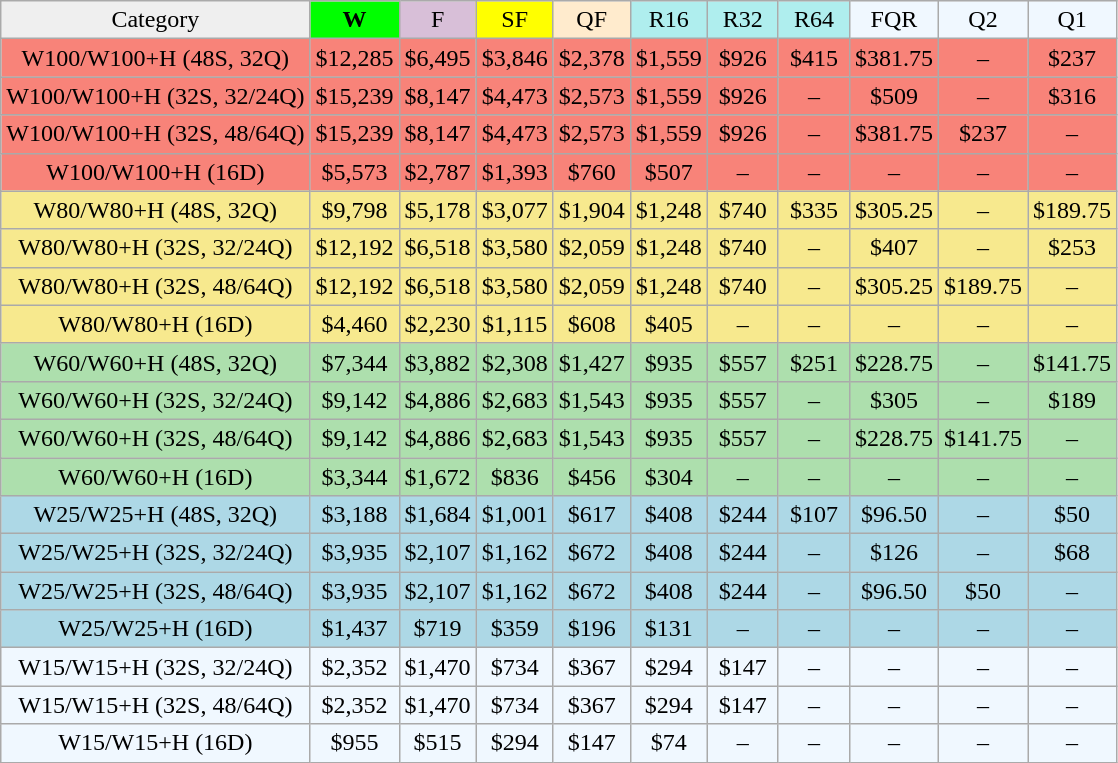<table class="wikitable" style="font-size:100%">
<tr align=center>
<td style="background:#efefef;">Category</td>
<td style="width:40px; background:lime;"><strong>W</strong></td>
<td style="width:40px; background:thistle;">F</td>
<td style="width:40px; background:#ff0;">SF</td>
<td style="width:40px; background:#ffebcd;">QF</td>
<td style="width:40px; background:#afeeee;">R16</td>
<td style="width:40px; background:#afeeee;">R32</td>
<td style="width:40px; background:#afeeee;">R64</td>
<td style="width:40px; background:#f0f8ff;">FQR</td>
<td style="width:40px; background:#f0f8ff;">Q2</td>
<td style="width:40px; background:#f0f8ff;">Q1</td>
</tr>
<tr style="text-align:center; background:#f88379;">
<td>W100/W100+H (48S, 32Q)</td>
<td>$12,285</td>
<td>$6,495</td>
<td>$3,846</td>
<td>$2,378</td>
<td>$1,559</td>
<td>$926</td>
<td>$415</td>
<td>$381.75</td>
<td>–</td>
<td>$237</td>
</tr>
<tr style="text-align:center; background:#f88379;">
<td>W100/W100+H (32S, 32/24Q)</td>
<td>$15,239</td>
<td>$8,147</td>
<td>$4,473</td>
<td>$2,573</td>
<td>$1,559</td>
<td>$926</td>
<td>–</td>
<td>$509</td>
<td>–</td>
<td>$316</td>
</tr>
<tr style="text-align:center; background:#f88379;">
<td>W100/W100+H (32S, 48/64Q)</td>
<td>$15,239</td>
<td>$8,147</td>
<td>$4,473</td>
<td>$2,573</td>
<td>$1,559</td>
<td>$926</td>
<td>–</td>
<td>$381.75</td>
<td>$237</td>
<td>–</td>
</tr>
<tr style="text-align:center; background:#f88379;">
<td>W100/W100+H (16D)</td>
<td>$5,573</td>
<td>$2,787</td>
<td>$1,393</td>
<td>$760</td>
<td>$507</td>
<td>–</td>
<td>–</td>
<td>–</td>
<td>–</td>
<td>–</td>
</tr>
<tr style="text-align:center; background:#f7e98e;">
<td>W80/W80+H (48S, 32Q)</td>
<td>$9,798</td>
<td>$5,178</td>
<td>$3,077</td>
<td>$1,904</td>
<td>$1,248</td>
<td>$740</td>
<td>$335</td>
<td>$305.25</td>
<td>–</td>
<td>$189.75</td>
</tr>
<tr style="text-align:center; background:#f7e98e;">
<td>W80/W80+H (32S, 32/24Q)</td>
<td>$12,192</td>
<td>$6,518</td>
<td>$3,580</td>
<td>$2,059</td>
<td>$1,248</td>
<td>$740</td>
<td>–</td>
<td>$407</td>
<td>–</td>
<td>$253</td>
</tr>
<tr style="text-align:center; background:#f7e98e;">
<td>W80/W80+H (32S, 48/64Q)</td>
<td>$12,192</td>
<td>$6,518</td>
<td>$3,580</td>
<td>$2,059</td>
<td>$1,248</td>
<td>$740</td>
<td>–</td>
<td>$305.25</td>
<td>$189.75</td>
<td>–</td>
</tr>
<tr style="text-align:center; background:#f7e98e;">
<td>W80/W80+H (16D)</td>
<td>$4,460</td>
<td>$2,230</td>
<td>$1,115</td>
<td>$608</td>
<td>$405</td>
<td>–</td>
<td>–</td>
<td>–</td>
<td>–</td>
<td>–</td>
</tr>
<tr style="text-align:center; background:#addfad;">
<td>W60/W60+H (48S, 32Q)</td>
<td>$7,344</td>
<td>$3,882</td>
<td>$2,308</td>
<td>$1,427</td>
<td>$935</td>
<td>$557</td>
<td>$251</td>
<td>$228.75</td>
<td>–</td>
<td>$141.75</td>
</tr>
<tr style="text-align:center; background:#addfad;">
<td>W60/W60+H (32S, 32/24Q)</td>
<td>$9,142</td>
<td>$4,886</td>
<td>$2,683</td>
<td>$1,543</td>
<td>$935</td>
<td>$557</td>
<td>–</td>
<td>$305</td>
<td>–</td>
<td>$189</td>
</tr>
<tr style="text-align:center; background:#addfad;">
<td>W60/W60+H (32S, 48/64Q)</td>
<td>$9,142</td>
<td>$4,886</td>
<td>$2,683</td>
<td>$1,543</td>
<td>$935</td>
<td>$557</td>
<td>–</td>
<td>$228.75</td>
<td>$141.75</td>
<td>–</td>
</tr>
<tr style="text-align:center; background:#addfad;">
<td>W60/W60+H (16D)</td>
<td>$3,344</td>
<td>$1,672</td>
<td>$836</td>
<td>$456</td>
<td>$304</td>
<td>–</td>
<td>–</td>
<td>–</td>
<td>–</td>
<td>–</td>
</tr>
<tr style="text-align:center; background:lightblue;">
<td>W25/W25+H (48S, 32Q)</td>
<td>$3,188</td>
<td>$1,684</td>
<td>$1,001</td>
<td>$617</td>
<td>$408</td>
<td>$244</td>
<td>$107</td>
<td>$96.50</td>
<td>–</td>
<td>$50</td>
</tr>
<tr style="text-align:center; background:lightblue;">
<td>W25/W25+H (32S, 32/24Q)</td>
<td>$3,935</td>
<td>$2,107</td>
<td>$1,162</td>
<td>$672</td>
<td>$408</td>
<td>$244</td>
<td>–</td>
<td>$126</td>
<td>–</td>
<td>$68</td>
</tr>
<tr style="text-align:center; background:lightblue;">
<td>W25/W25+H (32S, 48/64Q)</td>
<td>$3,935</td>
<td>$2,107</td>
<td>$1,162</td>
<td>$672</td>
<td>$408</td>
<td>$244</td>
<td>–</td>
<td>$96.50</td>
<td>$50</td>
<td>–</td>
</tr>
<tr style="text-align:center; background:lightblue;">
<td>W25/W25+H (16D)</td>
<td>$1,437</td>
<td>$719</td>
<td>$359</td>
<td>$196</td>
<td>$131</td>
<td>–</td>
<td>–</td>
<td>–</td>
<td>–</td>
<td>–</td>
</tr>
<tr style="text-align:center; background:#f0f8ff;">
<td>W15/W15+H (32S, 32/24Q)</td>
<td>$2,352</td>
<td>$1,470</td>
<td>$734</td>
<td>$367</td>
<td>$294</td>
<td>$147</td>
<td>–</td>
<td>–</td>
<td>–</td>
<td>–</td>
</tr>
<tr style="text-align:center; background:#f0f8ff;">
<td>W15/W15+H (32S, 48/64Q)</td>
<td>$2,352</td>
<td>$1,470</td>
<td>$734</td>
<td>$367</td>
<td>$294</td>
<td>$147</td>
<td>–</td>
<td>–</td>
<td>–</td>
<td>–</td>
</tr>
<tr style="text-align:center; background:#f0f8ff;">
<td>W15/W15+H (16D)</td>
<td>$955</td>
<td>$515</td>
<td>$294</td>
<td>$147</td>
<td>$74</td>
<td>–</td>
<td>–</td>
<td>–</td>
<td>–</td>
<td>–</td>
</tr>
</table>
